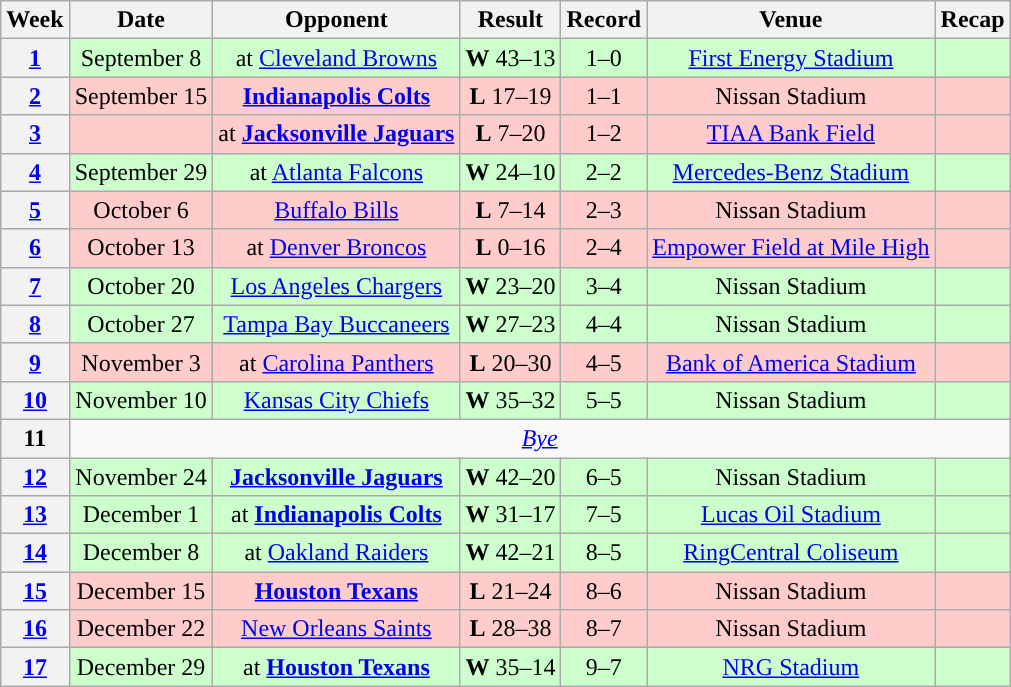<table class="wikitable" style="text-align:center">
<tr>
<th>Week</th>
<th>Date</th>
<th>Opponent</th>
<th>Result</th>
<th>Record</th>
<th>Venue</th>
<th>Recap</th>
</tr>
<tr style="background:#cfc">
<th><a href='#'>1</a></th>
<td>September 8</td>
<td>at <a href='#'>Cleveland Browns</a></td>
<td><strong>W</strong> 43–13</td>
<td>1–0</td>
<td><a href='#'>First Energy Stadium</a></td>
<td></td>
</tr>
<tr style="background:#fcc">
<th><a href='#'>2</a></th>
<td>September 15</td>
<td><strong><a href='#'>Indianapolis Colts</a></strong></td>
<td><strong>L</strong> 17–19</td>
<td>1–1</td>
<td>Nissan Stadium</td>
<td></td>
</tr>
<tr style="background:#fcc">
<th><a href='#'>3</a></th>
<td></td>
<td>at <strong><a href='#'>Jacksonville Jaguars</a></strong></td>
<td><strong>L</strong> 7–20</td>
<td>1–2</td>
<td><a href='#'>TIAA Bank Field</a></td>
<td></td>
</tr>
<tr style="background:#cfc">
<th><a href='#'>4</a></th>
<td>September 29</td>
<td>at <a href='#'>Atlanta Falcons</a></td>
<td><strong>W</strong> 24–10</td>
<td>2–2</td>
<td><a href='#'>Mercedes-Benz Stadium</a></td>
<td></td>
</tr>
<tr style="background:#fcc">
<th><a href='#'>5</a></th>
<td>October 6</td>
<td><a href='#'>Buffalo Bills</a></td>
<td><strong>L</strong> 7–14</td>
<td>2–3</td>
<td>Nissan Stadium</td>
<td></td>
</tr>
<tr style="background:#fcc">
<th><a href='#'>6</a></th>
<td>October 13</td>
<td>at <a href='#'>Denver Broncos</a></td>
<td><strong>L</strong> 0–16</td>
<td>2–4</td>
<td><a href='#'>Empower Field at Mile High</a></td>
<td></td>
</tr>
<tr style="background:#cfc">
<th><a href='#'>7</a></th>
<td>October 20</td>
<td><a href='#'>Los Angeles Chargers</a></td>
<td><strong>W</strong> 23–20</td>
<td>3–4</td>
<td>Nissan Stadium</td>
<td></td>
</tr>
<tr style="background:#cfc">
<th><a href='#'>8</a></th>
<td>October 27</td>
<td><a href='#'>Tampa Bay Buccaneers</a></td>
<td><strong>W</strong> 27–23</td>
<td>4–4</td>
<td>Nissan Stadium</td>
<td></td>
</tr>
<tr style="background:#fcc">
<th><a href='#'>9</a></th>
<td>November 3</td>
<td>at <a href='#'>Carolina Panthers</a></td>
<td><strong>L</strong> 20–30</td>
<td>4–5</td>
<td><a href='#'>Bank of America Stadium</a></td>
<td></td>
</tr>
<tr style="background:#cfc">
<th><a href='#'>10</a></th>
<td>November 10</td>
<td><a href='#'>Kansas City Chiefs</a></td>
<td><strong>W</strong> 35–32</td>
<td>5–5</td>
<td>Nissan Stadium</td>
<td></td>
</tr>
<tr>
<th>11</th>
<td colspan="6"><em><a href='#'>Bye</a></em></td>
</tr>
<tr style="background:#cfc">
<th><a href='#'>12</a></th>
<td>November 24</td>
<td><strong><a href='#'>Jacksonville Jaguars</a></strong></td>
<td><strong>W</strong> 42–20</td>
<td>6–5</td>
<td>Nissan Stadium</td>
<td></td>
</tr>
<tr style="background:#cfc">
<th><a href='#'>13</a></th>
<td>December 1</td>
<td>at <strong><a href='#'>Indianapolis Colts</a></strong></td>
<td><strong>W</strong> 31–17</td>
<td>7–5</td>
<td><a href='#'>Lucas Oil Stadium</a></td>
<td></td>
</tr>
<tr style="background:#cfc">
<th><a href='#'>14</a></th>
<td>December 8</td>
<td>at <a href='#'>Oakland Raiders</a></td>
<td><strong>W</strong> 42–21</td>
<td>8–5</td>
<td><a href='#'>RingCentral Coliseum</a></td>
<td></td>
</tr>
<tr style="background:#fcc">
<th><a href='#'>15</a></th>
<td>December 15</td>
<td><strong><a href='#'>Houston Texans</a></strong></td>
<td><strong>L</strong> 21–24</td>
<td>8–6</td>
<td>Nissan Stadium</td>
<td></td>
</tr>
<tr style="background:#fcc">
<th><a href='#'>16</a></th>
<td>December 22</td>
<td><a href='#'>New Orleans Saints</a></td>
<td><strong>L</strong> 28–38</td>
<td>8–7</td>
<td>Nissan Stadium</td>
<td></td>
</tr>
<tr style="background:#cfc">
<th><a href='#'>17</a></th>
<td>December 29</td>
<td>at <strong><a href='#'>Houston Texans</a></strong></td>
<td><strong>W</strong> 35–14</td>
<td>9–7</td>
<td><a href='#'>NRG Stadium</a></td>
<td></td>
</tr>
</table>
